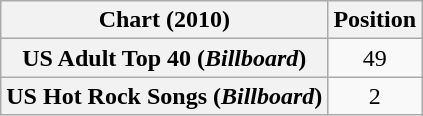<table class="wikitable sortable plainrowheaders" style="text-align:center">
<tr>
<th scope="col">Chart (2010)</th>
<th scope="col">Position</th>
</tr>
<tr>
<th scope="row">US Adult Top 40 (<em>Billboard</em>)</th>
<td>49</td>
</tr>
<tr>
<th scope="row">US Hot Rock Songs (<em>Billboard</em>)</th>
<td>2</td>
</tr>
</table>
